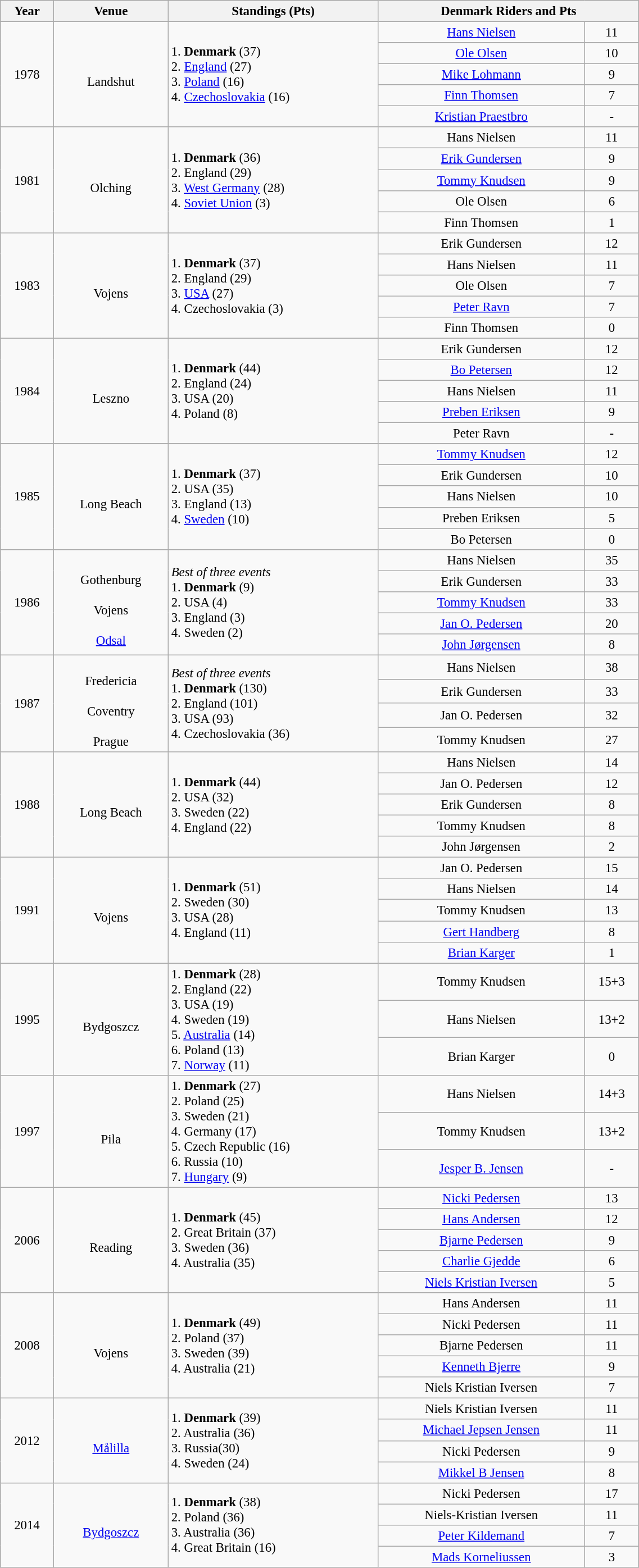<table class="wikitable"   style="font-size: 95%; width: 60%; text-align: center;">
<tr>
<th>Year</th>
<th>Venue</th>
<th>Standings (Pts)</th>
<th colspan="2">Denmark Riders and Pts</th>
</tr>
<tr>
<td rowspan="5">1978</td>
<td rowspan="5"><br>Landshut</td>
<td rowspan="5" style="text-align: left;">1.  <strong>Denmark</strong> (37)<br>2.  <a href='#'>England</a> (27)<br>3.  <a href='#'>Poland</a> (16)<br>4.  <a href='#'>Czechoslovakia</a> (16)</td>
<td><a href='#'>Hans Nielsen</a></td>
<td>11</td>
</tr>
<tr>
<td><a href='#'>Ole Olsen</a></td>
<td>10</td>
</tr>
<tr>
<td><a href='#'>Mike Lohmann</a></td>
<td>9</td>
</tr>
<tr>
<td><a href='#'>Finn Thomsen</a></td>
<td>7</td>
</tr>
<tr>
<td><a href='#'>Kristian Praestbro</a></td>
<td>-</td>
</tr>
<tr>
<td rowspan="5">1981</td>
<td rowspan="5"><br>Olching</td>
<td rowspan="5" style="text-align: left;">1.  <strong>Denmark</strong> (36)<br>2.  England (29)<br>3.  <a href='#'>West Germany</a> (28)<br>4.  <a href='#'>Soviet Union</a> (3)</td>
<td>Hans Nielsen</td>
<td>11</td>
</tr>
<tr>
<td><a href='#'>Erik Gundersen</a></td>
<td>9</td>
</tr>
<tr>
<td><a href='#'>Tommy Knudsen</a></td>
<td>9</td>
</tr>
<tr>
<td>Ole Olsen</td>
<td>6</td>
</tr>
<tr>
<td>Finn Thomsen</td>
<td>1</td>
</tr>
<tr>
<td rowspan="5">1983</td>
<td rowspan="5"><br>Vojens</td>
<td rowspan="5" style="text-align: left;">1.  <strong>Denmark</strong> (37)<br>2.  England (29)<br>3.  <a href='#'>USA</a> (27)<br>4.  Czechoslovakia (3)</td>
<td>Erik Gundersen</td>
<td>12</td>
</tr>
<tr>
<td>Hans Nielsen</td>
<td>11</td>
</tr>
<tr>
<td>Ole Olsen</td>
<td>7</td>
</tr>
<tr>
<td><a href='#'>Peter Ravn</a></td>
<td>7</td>
</tr>
<tr>
<td>Finn Thomsen</td>
<td>0</td>
</tr>
<tr>
<td rowspan="5">1984</td>
<td rowspan="5"><br>Leszno</td>
<td rowspan="5" style="text-align: left;">1.  <strong>Denmark</strong> (44)<br>2.  England (24)<br>3.  USA (20)<br>4.  Poland (8)</td>
<td>Erik Gundersen</td>
<td>12</td>
</tr>
<tr>
<td><a href='#'>Bo Petersen</a></td>
<td>12</td>
</tr>
<tr>
<td>Hans Nielsen</td>
<td>11</td>
</tr>
<tr>
<td><a href='#'>Preben Eriksen</a></td>
<td>9</td>
</tr>
<tr>
<td>Peter Ravn</td>
<td>-</td>
</tr>
<tr>
<td rowspan="5">1985</td>
<td rowspan="5"><br>Long Beach</td>
<td rowspan="5" style="text-align: left;">1.  <strong>Denmark</strong> (37)<br>2.  USA (35)<br>3.  England (13)<br>4.  <a href='#'>Sweden</a> (10)</td>
<td><a href='#'>Tommy Knudsen</a></td>
<td>12</td>
</tr>
<tr>
<td>Erik Gundersen</td>
<td>10</td>
</tr>
<tr>
<td>Hans Nielsen</td>
<td>10</td>
</tr>
<tr>
<td>Preben Eriksen</td>
<td>5</td>
</tr>
<tr>
<td>Bo Petersen</td>
<td>0</td>
</tr>
<tr>
<td rowspan="5">1986</td>
<td rowspan="5"><br>Gothenburg<br><br>Vojens<br><br><a href='#'>Odsal</a></td>
<td rowspan="5" style="text-align: left;"><em>Best of three events</em><br>1.  <strong>Denmark</strong> (9)<br>2.  USA (4)<br>3.  England (3)<br>4.  Sweden (2)</td>
<td>Hans Nielsen</td>
<td>35</td>
</tr>
<tr>
<td>Erik Gundersen</td>
<td>33</td>
</tr>
<tr>
<td><a href='#'>Tommy Knudsen</a></td>
<td>33</td>
</tr>
<tr>
<td><a href='#'>Jan O. Pedersen</a></td>
<td>20</td>
</tr>
<tr>
<td><a href='#'>John Jørgensen</a></td>
<td>8</td>
</tr>
<tr>
<td rowspan="4">1987</td>
<td rowspan="4"><br>Fredericia<br><br>Coventry<br><br>Prague</td>
<td rowspan="4" style="text-align: left;"><em>Best of three events</em><br>1.  <strong>Denmark</strong> (130)<br>2.  England (101)<br>3.  USA (93)<br>4.  Czechoslovakia (36)</td>
<td>Hans Nielsen</td>
<td>38</td>
</tr>
<tr>
<td>Erik Gundersen</td>
<td>33</td>
</tr>
<tr>
<td>Jan O. Pedersen</td>
<td>32</td>
</tr>
<tr>
<td>Tommy Knudsen</td>
<td>27</td>
</tr>
<tr>
<td rowspan="5">1988</td>
<td rowspan="5"><br>Long Beach</td>
<td rowspan="5" style="text-align: left;">1.  <strong>Denmark</strong> (44)<br>2.  USA (32)<br>3.  Sweden (22)<br>4.  England (22)</td>
<td>Hans Nielsen</td>
<td>14</td>
</tr>
<tr>
<td>Jan O. Pedersen</td>
<td>12</td>
</tr>
<tr>
<td>Erik Gundersen</td>
<td>8</td>
</tr>
<tr>
<td>Tommy Knudsen</td>
<td>8</td>
</tr>
<tr>
<td>John Jørgensen</td>
<td>2</td>
</tr>
<tr>
<td rowspan="5">1991</td>
<td rowspan="5"><br>Vojens</td>
<td rowspan="5" style="text-align: left;">1.  <strong>Denmark</strong> (51)<br>2.  Sweden (30)<br>3.  USA (28)<br>4.  England (11)</td>
<td>Jan O. Pedersen</td>
<td>15</td>
</tr>
<tr>
<td>Hans Nielsen</td>
<td>14</td>
</tr>
<tr>
<td>Tommy Knudsen</td>
<td>13</td>
</tr>
<tr>
<td><a href='#'>Gert Handberg</a></td>
<td>8</td>
</tr>
<tr>
<td><a href='#'>Brian Karger</a></td>
<td>1</td>
</tr>
<tr>
<td rowspan="3">1995</td>
<td rowspan="3"><br>Bydgoszcz</td>
<td rowspan="3" style="text-align: left;">1.  <strong>Denmark</strong> (28)<br>2.  England (22)<br>3.  USA (19)<br>4.  Sweden (19)<br>5.  <a href='#'>Australia</a> (14)<br>6.  Poland (13)<br>7.   <a href='#'>Norway</a> (11)</td>
<td>Tommy Knudsen</td>
<td>15+3</td>
</tr>
<tr>
<td>Hans Nielsen</td>
<td>13+2</td>
</tr>
<tr>
<td>Brian Karger</td>
<td>0</td>
</tr>
<tr>
<td rowspan="3">1997</td>
<td rowspan="3"><br>Pila</td>
<td rowspan="3" style="text-align: left;">1.  <strong>Denmark</strong> (27)<br>2.  Poland (25)<br>3.  Sweden (21)<br>4.  Germany (17)<br>5.  Czech Republic (16)<br>6.  Russia (10)<br>7.   <a href='#'>Hungary</a> (9)</td>
<td>Hans Nielsen</td>
<td>14+3</td>
</tr>
<tr>
<td>Tommy Knudsen</td>
<td>13+2</td>
</tr>
<tr>
<td><a href='#'>Jesper B. Jensen</a></td>
<td>-</td>
</tr>
<tr>
<td rowspan="5">2006</td>
<td rowspan="5"><br>Reading</td>
<td rowspan="5" style="text-align: left;">1.  <strong>Denmark</strong> (45)<br>2.  Great Britain (37)<br>3.  Sweden (36)<br>4.  Australia (35)</td>
<td><a href='#'>Nicki Pedersen</a></td>
<td>13</td>
</tr>
<tr>
<td><a href='#'>Hans Andersen</a></td>
<td>12</td>
</tr>
<tr>
<td><a href='#'>Bjarne Pedersen</a></td>
<td>9</td>
</tr>
<tr>
<td><a href='#'>Charlie Gjedde</a></td>
<td>6</td>
</tr>
<tr>
<td><a href='#'>Niels Kristian Iversen</a></td>
<td>5</td>
</tr>
<tr>
<td rowspan="5">2008</td>
<td rowspan="5"><br>Vojens</td>
<td rowspan="5" style="text-align: left;">1.  <strong>Denmark</strong> (49)<br>2.  Poland (37)<br>3.  Sweden (39)<br>4.  Australia (21)</td>
<td>Hans Andersen</td>
<td>11</td>
</tr>
<tr>
<td>Nicki Pedersen</td>
<td>11</td>
</tr>
<tr>
<td>Bjarne Pedersen</td>
<td>11</td>
</tr>
<tr>
<td><a href='#'>Kenneth Bjerre</a></td>
<td>9</td>
</tr>
<tr>
<td>Niels Kristian Iversen</td>
<td>7</td>
</tr>
<tr>
<td rowspan="4">2012</td>
<td rowspan="4"><br><a href='#'>Målilla</a></td>
<td rowspan="4" style="text-align: left;">1.  <strong>Denmark</strong> (39)<br>2.  Australia (36)<br>3.  Russia(30)<br>4.  Sweden (24)</td>
<td>Niels Kristian Iversen</td>
<td>11</td>
</tr>
<tr>
<td><a href='#'>Michael Jepsen Jensen</a></td>
<td>11</td>
</tr>
<tr>
<td>Nicki Pedersen</td>
<td>9</td>
</tr>
<tr>
<td><a href='#'>Mikkel B Jensen</a></td>
<td>8</td>
</tr>
<tr>
<td rowspan="4">2014</td>
<td rowspan="4"><br><a href='#'>Bydgoszcz</a></td>
<td rowspan="4" style="text-align: left;">1.  <strong>Denmark</strong> (38)<br>2.  Poland (36)<br>3.  Australia (36)<br>4.  Great Britain (16)</td>
<td>Nicki Pedersen</td>
<td>17</td>
</tr>
<tr>
<td>Niels-Kristian Iversen</td>
<td>11</td>
</tr>
<tr>
<td><a href='#'>Peter Kildemand</a></td>
<td>7</td>
</tr>
<tr>
<td><a href='#'>Mads Korneliussen</a></td>
<td>3</td>
</tr>
</table>
